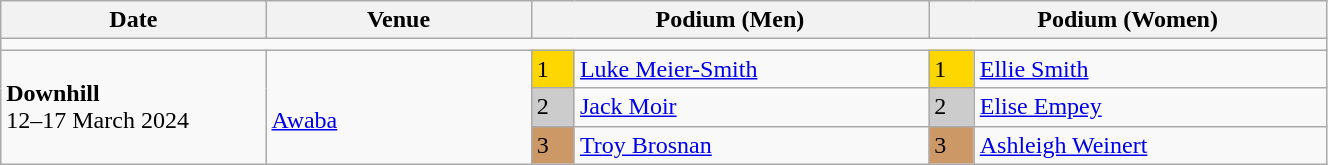<table class="wikitable" width=70%>
<tr>
<th>Date</th>
<th width=20%>Venue</th>
<th colspan=2 width=30%>Podium (Men)</th>
<th colspan=2 width=30%>Podium (Women)</th>
</tr>
<tr>
<td colspan=6></td>
</tr>
<tr>
<td rowspan=3><strong>Downhill</strong> <br> 12–17 March 2024</td>
<td rowspan=3><br><a href='#'>Awaba</a></td>
<td bgcolor=FFD700>1</td>
<td><a href='#'>Luke Meier-Smith</a></td>
<td bgcolor=FFD700>1</td>
<td><a href='#'>Ellie Smith</a></td>
</tr>
<tr>
<td bgcolor=CCCCCC>2</td>
<td><a href='#'>Jack Moir</a></td>
<td bgcolor=CCCCCC>2</td>
<td><a href='#'>Elise Empey</a></td>
</tr>
<tr>
<td bgcolor=CC9966>3</td>
<td><a href='#'>Troy Brosnan</a></td>
<td bgcolor=CC9966>3</td>
<td><a href='#'>Ashleigh Weinert</a></td>
</tr>
</table>
